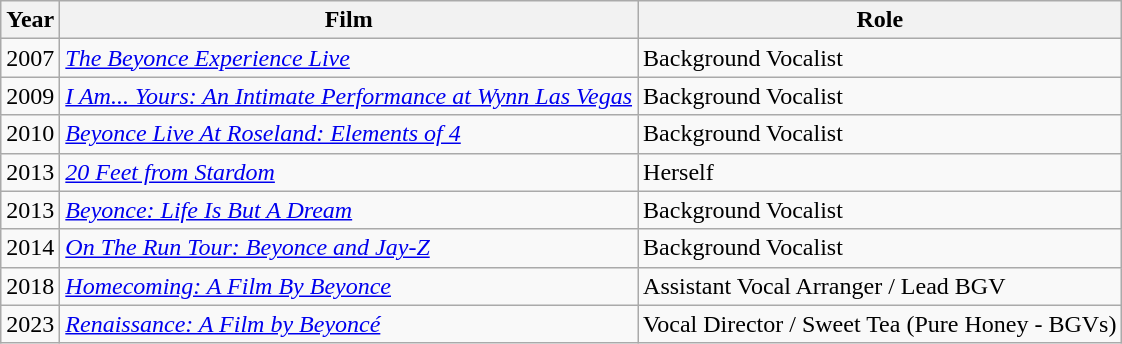<table class="wikitable sortable">
<tr>
<th>Year</th>
<th>Film</th>
<th>Role</th>
</tr>
<tr>
<td>2007</td>
<td><em><a href='#'>The Beyonce Experience Live</a></em></td>
<td>Background Vocalist</td>
</tr>
<tr>
<td>2009</td>
<td><em><a href='#'>I Am... Yours: An Intimate Performance at Wynn Las Vegas</a></em></td>
<td>Background Vocalist</td>
</tr>
<tr>
<td>2010</td>
<td><em><a href='#'>Beyonce Live At Roseland: Elements of 4</a></em></td>
<td>Background Vocalist</td>
</tr>
<tr>
<td>2013</td>
<td><em><a href='#'>20 Feet from Stardom</a></em></td>
<td>Herself</td>
</tr>
<tr>
<td>2013</td>
<td><em><a href='#'>Beyonce: Life Is But A Dream</a></em></td>
<td>Background Vocalist</td>
</tr>
<tr>
<td>2014</td>
<td><em><a href='#'>On The Run Tour: Beyonce and Jay-Z</a></em></td>
<td>Background Vocalist</td>
</tr>
<tr>
<td>2018</td>
<td><em><a href='#'>Homecoming: A Film By Beyonce</a></em></td>
<td>Assistant Vocal Arranger / Lead BGV </td>
</tr>
<tr>
<td>2023</td>
<td><em><a href='#'>Renaissance: A Film by Beyoncé</a></em></td>
<td>Vocal Director / Sweet Tea (Pure Honey - BGVs)</td>
</tr>
</table>
